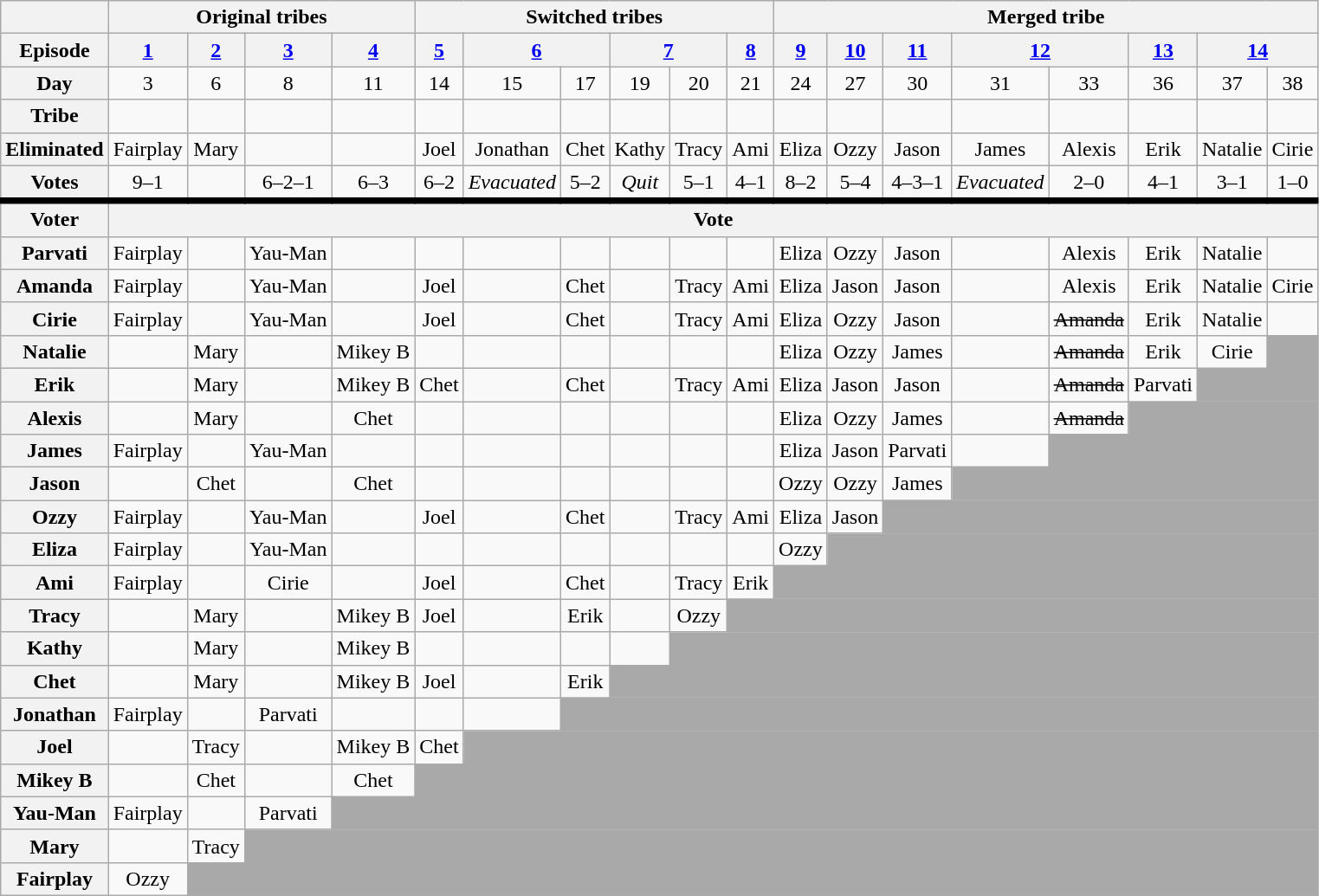<table class="wikitable" style="text-align:center;">
<tr>
<th></th>
<th colspan="4">Original tribes</th>
<th colspan="6">Switched tribes</th>
<th colspan="10">Merged tribe</th>
</tr>
<tr>
<th>Episode</th>
<th><a href='#'>1</a></th>
<th><a href='#'>2</a></th>
<th><a href='#'>3</a></th>
<th><a href='#'>4</a></th>
<th><a href='#'>5</a></th>
<th colspan="2"><a href='#'>6</a></th>
<th colspan="2"><a href='#'>7</a></th>
<th><a href='#'>8</a></th>
<th><a href='#'>9</a></th>
<th><a href='#'>10</a></th>
<th><a href='#'>11</a></th>
<th colspan="2"><a href='#'>12</a></th>
<th><a href='#'>13</a></th>
<th colspan="2"><a href='#'>14</a></th>
</tr>
<tr>
<th>Day</th>
<td>3</td>
<td>6</td>
<td>8</td>
<td>11</td>
<td>14</td>
<td>15</td>
<td>17</td>
<td>19</td>
<td>20</td>
<td>21</td>
<td>24</td>
<td>27</td>
<td>30</td>
<td>31</td>
<td>33</td>
<td>36</td>
<td>37</td>
<td>38</td>
</tr>
<tr>
<th>Tribe</th>
<td></td>
<td></td>
<td></td>
<td></td>
<td></td>
<td></td>
<td></td>
<td></td>
<td></td>
<td></td>
<td></td>
<td></td>
<td></td>
<td></td>
<td></td>
<td></td>
<td></td>
<td></td>
</tr>
<tr>
<th>Eliminated</th>
<td style="line-height:normal;">Fairplay</td>
<td>Mary</td>
<td></td>
<td></td>
<td>Joel</td>
<td>Jonathan</td>
<td>Chet</td>
<td>Kathy</td>
<td>Tracy</td>
<td>Ami</td>
<td>Eliza</td>
<td>Ozzy</td>
<td>Jason</td>
<td>James</td>
<td>Alexis</td>
<td>Erik</td>
<td>Natalie</td>
<td>Cirie</td>
</tr>
<tr>
<th>Votes</th>
<td>9–1</td>
<td></td>
<td>6–2–1</td>
<td>6–3</td>
<td>6–2</td>
<td><em>Evacuated</em></td>
<td>5–2</td>
<td><em>Quit</em></td>
<td>5–1</td>
<td>4–1</td>
<td>8–2</td>
<td>5–4</td>
<td>4–3–1</td>
<td><em>Evacuated</em></td>
<td>2–0</td>
<td>4–1</td>
<td>3–1</td>
<td>1–0</td>
</tr>
<tr style="border-top:5px solid; height:0px">
<th>Voter</th>
<th colspan="18">Vote</th>
</tr>
<tr>
<th>Parvati</th>
<td style="line-height:normal;">Fairplay</td>
<td></td>
<td>Yau-Man</td>
<td></td>
<td></td>
<td></td>
<td></td>
<td></td>
<td></td>
<td></td>
<td>Eliza</td>
<td>Ozzy</td>
<td>Jason</td>
<td></td>
<td>Alexis</td>
<td>Erik</td>
<td>Natalie</td>
<td></td>
</tr>
<tr>
<th>Amanda</th>
<td style="line-height:normal;">Fairplay</td>
<td></td>
<td>Yau-Man</td>
<td></td>
<td>Joel</td>
<td></td>
<td>Chet</td>
<td></td>
<td>Tracy</td>
<td>Ami</td>
<td>Eliza</td>
<td>Jason</td>
<td>Jason</td>
<td></td>
<td>Alexis</td>
<td>Erik</td>
<td>Natalie</td>
<td>Cirie</td>
</tr>
<tr>
<th>Cirie</th>
<td style="line-height:normal;">Fairplay</td>
<td></td>
<td>Yau-Man</td>
<td></td>
<td>Joel</td>
<td></td>
<td>Chet</td>
<td></td>
<td>Tracy</td>
<td>Ami</td>
<td>Eliza</td>
<td>Ozzy</td>
<td>Jason</td>
<td></td>
<td><s>Amanda</s></td>
<td>Erik</td>
<td>Natalie</td>
<td></td>
</tr>
<tr>
<th>Natalie</th>
<td></td>
<td>Mary</td>
<td></td>
<td>Mikey B</td>
<td></td>
<td></td>
<td></td>
<td></td>
<td></td>
<td></td>
<td>Eliza</td>
<td>Ozzy</td>
<td>James</td>
<td></td>
<td><s>Amanda</s></td>
<td>Erik</td>
<td>Cirie</td>
<td bgcolor="darkgray"></td>
</tr>
<tr>
<th>Erik</th>
<td></td>
<td>Mary</td>
<td></td>
<td>Mikey B</td>
<td>Chet</td>
<td></td>
<td>Chet</td>
<td></td>
<td>Tracy</td>
<td>Ami</td>
<td>Eliza</td>
<td>Jason</td>
<td>Jason</td>
<td></td>
<td><s>Amanda</s></td>
<td>Parvati</td>
<td colspan="2" bgcolor="darkgray"></td>
</tr>
<tr>
<th>Alexis</th>
<td></td>
<td>Mary</td>
<td></td>
<td>Chet</td>
<td></td>
<td></td>
<td></td>
<td></td>
<td></td>
<td></td>
<td>Eliza</td>
<td>Ozzy</td>
<td>James</td>
<td></td>
<td><s>Amanda</s></td>
<td colspan="3" bgcolor="darkgray"></td>
</tr>
<tr>
<th>James</th>
<td style="line-height:normal;">Fairplay</td>
<td></td>
<td>Yau-Man</td>
<td></td>
<td></td>
<td></td>
<td></td>
<td></td>
<td></td>
<td></td>
<td>Eliza</td>
<td>Jason</td>
<td>Parvati</td>
<td></td>
<td colspan="4" bgcolor="darkgray"></td>
</tr>
<tr>
<th>Jason</th>
<td></td>
<td>Chet</td>
<td></td>
<td>Chet</td>
<td></td>
<td></td>
<td></td>
<td></td>
<td></td>
<td></td>
<td>Ozzy</td>
<td>Ozzy</td>
<td>James</td>
<td colspan="5" bgcolor="darkgray"></td>
</tr>
<tr>
<th>Ozzy</th>
<td style="line-height:normal;">Fairplay</td>
<td></td>
<td>Yau-Man</td>
<td></td>
<td>Joel</td>
<td></td>
<td>Chet</td>
<td></td>
<td>Tracy</td>
<td>Ami</td>
<td>Eliza</td>
<td>Jason</td>
<td colspan="6" bgcolor="darkgray"></td>
</tr>
<tr>
<th>Eliza</th>
<td style="line-height:normal;">Fairplay</td>
<td></td>
<td>Yau-Man</td>
<td></td>
<td></td>
<td></td>
<td></td>
<td></td>
<td></td>
<td></td>
<td>Ozzy</td>
<td colspan="7" bgcolor="darkgray"></td>
</tr>
<tr>
<th>Ami</th>
<td style="line-height:normal;">Fairplay</td>
<td></td>
<td>Cirie</td>
<td></td>
<td>Joel</td>
<td></td>
<td>Chet</td>
<td></td>
<td>Tracy</td>
<td>Erik</td>
<td colspan="8" bgcolor="darkgray"></td>
</tr>
<tr>
<th>Tracy</th>
<td></td>
<td>Mary</td>
<td></td>
<td>Mikey B</td>
<td>Joel</td>
<td></td>
<td>Erik</td>
<td></td>
<td>Ozzy</td>
<td colspan="9" bgcolor="darkgray"></td>
</tr>
<tr>
<th>Kathy</th>
<td></td>
<td>Mary</td>
<td></td>
<td>Mikey B</td>
<td></td>
<td></td>
<td></td>
<td></td>
<td colspan="10" bgcolor="darkgray"></td>
</tr>
<tr>
<th>Chet</th>
<td></td>
<td>Mary</td>
<td></td>
<td>Mikey B</td>
<td>Joel</td>
<td></td>
<td>Erik</td>
<td colspan="11" bgcolor="darkgray"></td>
</tr>
<tr>
<th>Jonathan</th>
<td style="line-height:normal;">Fairplay</td>
<td></td>
<td>Parvati</td>
<td></td>
<td></td>
<td></td>
<td colspan="12" bgcolor="darkgray"></td>
</tr>
<tr>
<th>Joel</th>
<td></td>
<td>Tracy</td>
<td></td>
<td>Mikey B</td>
<td>Chet</td>
<td colspan="13" bgcolor="darkgray"></td>
</tr>
<tr>
<th>Mikey B</th>
<td></td>
<td>Chet</td>
<td></td>
<td>Chet</td>
<td colspan="14" bgcolor="darkgray"></td>
</tr>
<tr>
<th>Yau-Man</th>
<td style="line-height:normal;">Fairplay</td>
<td></td>
<td>Parvati</td>
<td colspan="15" bgcolor="darkgray"></td>
</tr>
<tr>
<th>Mary</th>
<td></td>
<td>Tracy</td>
<td colspan="16" bgcolor="darkgray"></td>
</tr>
<tr>
<th>Fairplay</th>
<td>Ozzy</td>
<td colspan="17" bgcolor="darkgray"></td>
</tr>
</table>
